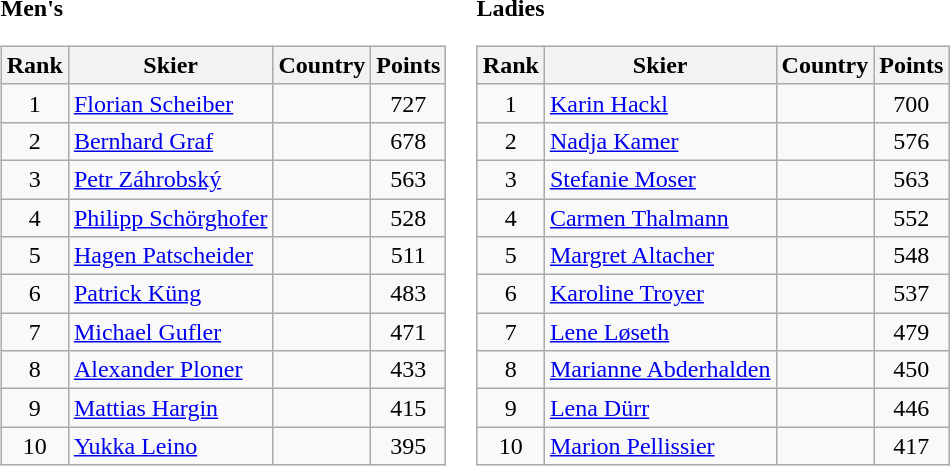<table>
<tr>
<td><br><strong>Men's</strong><table class="wikitable">
<tr class="backgroundcolor5">
<th>Rank</th>
<th>Skier</th>
<th>Country</th>
<th>Points</th>
</tr>
<tr>
<td align="center">1</td>
<td><a href='#'>Florian Scheiber</a></td>
<td></td>
<td align="center">727</td>
</tr>
<tr>
<td align="center">2</td>
<td><a href='#'>Bernhard Graf</a></td>
<td></td>
<td align="center">678</td>
</tr>
<tr>
<td align="center">3</td>
<td><a href='#'>Petr Záhrobský</a></td>
<td></td>
<td align="center">563</td>
</tr>
<tr>
<td align="center">4</td>
<td><a href='#'>Philipp Schörghofer</a></td>
<td></td>
<td align="center">528</td>
</tr>
<tr>
<td align="center">5</td>
<td><a href='#'>Hagen Patscheider</a></td>
<td></td>
<td align="center">511</td>
</tr>
<tr>
<td align="center">6</td>
<td><a href='#'>Patrick Küng</a></td>
<td></td>
<td align="center">483</td>
</tr>
<tr>
<td align="center">7</td>
<td><a href='#'>Michael Gufler</a></td>
<td></td>
<td align="center">471</td>
</tr>
<tr>
<td align="center">8</td>
<td><a href='#'>Alexander Ploner</a></td>
<td></td>
<td align="center">433</td>
</tr>
<tr>
<td align="center">9</td>
<td><a href='#'>Mattias Hargin</a></td>
<td></td>
<td align="center">415</td>
</tr>
<tr>
<td align="center">10</td>
<td><a href='#'>Yukka Leino</a></td>
<td></td>
<td align="center">395</td>
</tr>
</table>
</td>
<td><br><strong>Ladies</strong><table class="wikitable">
<tr class="backgroundcolor5">
<th>Rank</th>
<th>Skier</th>
<th>Country</th>
<th>Points</th>
</tr>
<tr>
<td align="center">1</td>
<td><a href='#'>Karin Hackl</a></td>
<td></td>
<td align="center">700</td>
</tr>
<tr>
<td align="center">2</td>
<td><a href='#'>Nadja Kamer</a></td>
<td></td>
<td align="center">576</td>
</tr>
<tr>
<td align="center">3</td>
<td><a href='#'>Stefanie Moser</a></td>
<td></td>
<td align="center">563</td>
</tr>
<tr>
<td align="center">4</td>
<td><a href='#'>Carmen Thalmann</a></td>
<td></td>
<td align="center">552</td>
</tr>
<tr>
<td align="center">5</td>
<td><a href='#'>Margret Altacher</a></td>
<td></td>
<td align="center">548</td>
</tr>
<tr>
<td align="center">6</td>
<td><a href='#'>Karoline Troyer</a></td>
<td></td>
<td align="center">537</td>
</tr>
<tr>
<td align="center">7</td>
<td><a href='#'>Lene Løseth</a></td>
<td></td>
<td align="center">479</td>
</tr>
<tr>
<td align="center">8</td>
<td><a href='#'>Marianne Abderhalden</a></td>
<td></td>
<td align="center">450</td>
</tr>
<tr>
<td align="center">9</td>
<td><a href='#'>Lena Dürr</a></td>
<td></td>
<td align="center">446</td>
</tr>
<tr>
<td align="center">10</td>
<td><a href='#'>Marion Pellissier</a></td>
<td></td>
<td align="center">417</td>
</tr>
</table>
</td>
</tr>
</table>
